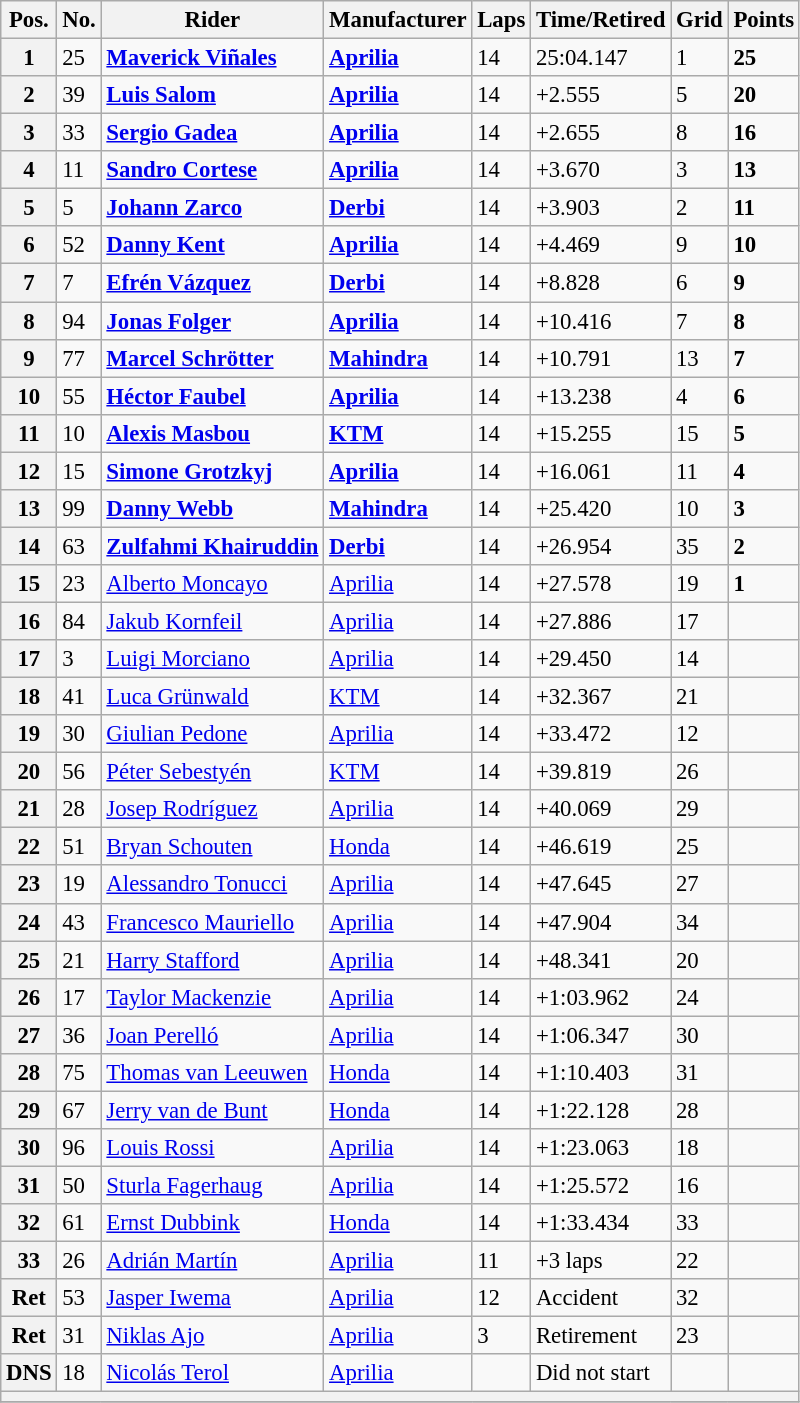<table class="wikitable" style="font-size: 95%;">
<tr>
<th>Pos.</th>
<th>No.</th>
<th>Rider</th>
<th>Manufacturer</th>
<th>Laps</th>
<th>Time/Retired</th>
<th>Grid</th>
<th>Points</th>
</tr>
<tr>
<th>1</th>
<td>25</td>
<td> <strong><a href='#'>Maverick Viñales</a></strong></td>
<td><strong><a href='#'>Aprilia</a></strong></td>
<td>14</td>
<td>25:04.147</td>
<td>1</td>
<td><strong>25</strong></td>
</tr>
<tr>
<th>2</th>
<td>39</td>
<td> <strong><a href='#'>Luis Salom</a></strong></td>
<td><strong><a href='#'>Aprilia</a></strong></td>
<td>14</td>
<td>+2.555</td>
<td>5</td>
<td><strong>20</strong></td>
</tr>
<tr>
<th>3</th>
<td>33</td>
<td> <strong><a href='#'>Sergio Gadea</a></strong></td>
<td><strong><a href='#'>Aprilia</a></strong></td>
<td>14</td>
<td>+2.655</td>
<td>8</td>
<td><strong>16</strong></td>
</tr>
<tr>
<th>4</th>
<td>11</td>
<td> <strong><a href='#'>Sandro Cortese</a></strong></td>
<td><strong><a href='#'>Aprilia</a></strong></td>
<td>14</td>
<td>+3.670</td>
<td>3</td>
<td><strong>13</strong></td>
</tr>
<tr>
<th>5</th>
<td>5</td>
<td> <strong><a href='#'>Johann Zarco</a></strong></td>
<td><strong><a href='#'>Derbi</a></strong></td>
<td>14</td>
<td>+3.903</td>
<td>2</td>
<td><strong>11</strong></td>
</tr>
<tr>
<th>6</th>
<td>52</td>
<td> <strong><a href='#'>Danny Kent</a></strong></td>
<td><strong><a href='#'>Aprilia</a></strong></td>
<td>14</td>
<td>+4.469</td>
<td>9</td>
<td><strong>10</strong></td>
</tr>
<tr>
<th>7</th>
<td>7</td>
<td> <strong><a href='#'>Efrén Vázquez</a></strong></td>
<td><strong><a href='#'>Derbi</a></strong></td>
<td>14</td>
<td>+8.828</td>
<td>6</td>
<td><strong>9</strong></td>
</tr>
<tr>
<th>8</th>
<td>94</td>
<td> <strong><a href='#'>Jonas Folger</a></strong></td>
<td><strong><a href='#'>Aprilia</a></strong></td>
<td>14</td>
<td>+10.416</td>
<td>7</td>
<td><strong>8</strong></td>
</tr>
<tr>
<th>9</th>
<td>77</td>
<td><strong></strong> <strong><a href='#'>Marcel Schrötter</a></strong></td>
<td><strong><a href='#'>Mahindra</a></strong></td>
<td>14</td>
<td>+10.791</td>
<td>13</td>
<td><strong>7</strong></td>
</tr>
<tr>
<th>10</th>
<td>55</td>
<td> <strong><a href='#'>Héctor Faubel</a></strong></td>
<td><strong><a href='#'>Aprilia</a></strong></td>
<td>14</td>
<td>+13.238</td>
<td>4</td>
<td><strong>6</strong></td>
</tr>
<tr>
<th>11</th>
<td>10</td>
<td> <strong><a href='#'>Alexis Masbou</a></strong></td>
<td><strong><a href='#'>KTM</a></strong></td>
<td>14</td>
<td>+15.255</td>
<td>15</td>
<td><strong>5</strong></td>
</tr>
<tr>
<th>12</th>
<td>15</td>
<td> <strong><a href='#'>Simone Grotzkyj</a></strong></td>
<td><strong><a href='#'>Aprilia</a></strong></td>
<td>14</td>
<td>+16.061</td>
<td>11</td>
<td><strong>4</strong></td>
</tr>
<tr>
<th>13</th>
<td>99</td>
<td> <strong><a href='#'>Danny Webb</a></strong></td>
<td><strong><a href='#'>Mahindra</a></strong></td>
<td>14</td>
<td>+25.420</td>
<td>10</td>
<td><strong>3</strong></td>
</tr>
<tr>
<th>14</th>
<td>63</td>
<td> <strong><a href='#'>Zulfahmi Khairuddin</a></strong></td>
<td><strong><a href='#'>Derbi</a></strong></td>
<td>14</td>
<td>+26.954</td>
<td>35</td>
<td><strong>2</strong></td>
</tr>
<tr>
<th>15</th>
<td>23</td>
<td> <a href='#'>Alberto Moncayo</a></td>
<td><a href='#'>Aprilia</a></td>
<td>14</td>
<td>+27.578</td>
<td>19</td>
<td><strong>1</strong></td>
</tr>
<tr>
<th>16</th>
<td>84</td>
<td> <a href='#'>Jakub Kornfeil</a></td>
<td><a href='#'>Aprilia</a></td>
<td>14</td>
<td>+27.886</td>
<td>17</td>
<td></td>
</tr>
<tr>
<th>17</th>
<td>3</td>
<td> <a href='#'>Luigi Morciano</a></td>
<td><a href='#'>Aprilia</a></td>
<td>14</td>
<td>+29.450</td>
<td>14</td>
<td></td>
</tr>
<tr>
<th>18</th>
<td>41</td>
<td> <a href='#'>Luca Grünwald</a></td>
<td><a href='#'>KTM</a></td>
<td>14</td>
<td>+32.367</td>
<td>21</td>
<td></td>
</tr>
<tr>
<th>19</th>
<td>30</td>
<td> <a href='#'>Giulian Pedone</a></td>
<td><a href='#'>Aprilia</a></td>
<td>14</td>
<td>+33.472</td>
<td>12</td>
<td></td>
</tr>
<tr>
<th>20</th>
<td>56</td>
<td> <a href='#'>Péter Sebestyén</a></td>
<td><a href='#'>KTM</a></td>
<td>14</td>
<td>+39.819</td>
<td>26</td>
<td></td>
</tr>
<tr>
<th>21</th>
<td>28</td>
<td> <a href='#'>Josep Rodríguez</a></td>
<td><a href='#'>Aprilia</a></td>
<td>14</td>
<td>+40.069</td>
<td>29</td>
<td></td>
</tr>
<tr>
<th>22</th>
<td>51</td>
<td> <a href='#'>Bryan Schouten</a></td>
<td><a href='#'>Honda</a></td>
<td>14</td>
<td>+46.619</td>
<td>25</td>
<td></td>
</tr>
<tr>
<th>23</th>
<td>19</td>
<td> <a href='#'>Alessandro Tonucci</a></td>
<td><a href='#'>Aprilia</a></td>
<td>14</td>
<td>+47.645</td>
<td>27</td>
<td></td>
</tr>
<tr>
<th>24</th>
<td>43</td>
<td> <a href='#'>Francesco Mauriello</a></td>
<td><a href='#'>Aprilia</a></td>
<td>14</td>
<td>+47.904</td>
<td>34</td>
<td></td>
</tr>
<tr>
<th>25</th>
<td>21</td>
<td> <a href='#'>Harry Stafford</a></td>
<td><a href='#'>Aprilia</a></td>
<td>14</td>
<td>+48.341</td>
<td>20</td>
<td></td>
</tr>
<tr>
<th>26</th>
<td>17</td>
<td> <a href='#'>Taylor Mackenzie</a></td>
<td><a href='#'>Aprilia</a></td>
<td>14</td>
<td>+1:03.962</td>
<td>24</td>
<td></td>
</tr>
<tr>
<th>27</th>
<td>36</td>
<td> <a href='#'>Joan Perelló</a></td>
<td><a href='#'>Aprilia</a></td>
<td>14</td>
<td>+1:06.347</td>
<td>30</td>
<td></td>
</tr>
<tr>
<th>28</th>
<td>75</td>
<td> <a href='#'>Thomas van Leeuwen</a></td>
<td><a href='#'>Honda</a></td>
<td>14</td>
<td>+1:10.403</td>
<td>31</td>
<td></td>
</tr>
<tr>
<th>29</th>
<td>67</td>
<td> <a href='#'>Jerry van de Bunt</a></td>
<td><a href='#'>Honda</a></td>
<td>14</td>
<td>+1:22.128</td>
<td>28</td>
<td></td>
</tr>
<tr>
<th>30</th>
<td>96</td>
<td> <a href='#'>Louis Rossi</a></td>
<td><a href='#'>Aprilia</a></td>
<td>14</td>
<td>+1:23.063</td>
<td>18</td>
<td></td>
</tr>
<tr>
<th>31</th>
<td>50</td>
<td> <a href='#'>Sturla Fagerhaug</a></td>
<td><a href='#'>Aprilia</a></td>
<td>14</td>
<td>+1:25.572</td>
<td>16</td>
<td></td>
</tr>
<tr>
<th>32</th>
<td>61</td>
<td> <a href='#'>Ernst Dubbink</a></td>
<td><a href='#'>Honda</a></td>
<td>14</td>
<td>+1:33.434</td>
<td>33</td>
<td></td>
</tr>
<tr>
<th>33</th>
<td>26</td>
<td> <a href='#'>Adrián Martín</a></td>
<td><a href='#'>Aprilia</a></td>
<td>11</td>
<td>+3 laps</td>
<td>22</td>
<td></td>
</tr>
<tr>
<th>Ret</th>
<td>53</td>
<td> <a href='#'>Jasper Iwema</a></td>
<td><a href='#'>Aprilia</a></td>
<td>12</td>
<td>Accident</td>
<td>32</td>
<td></td>
</tr>
<tr>
<th>Ret</th>
<td>31</td>
<td> <a href='#'>Niklas Ajo</a></td>
<td><a href='#'>Aprilia</a></td>
<td>3</td>
<td>Retirement</td>
<td>23</td>
<td></td>
</tr>
<tr>
<th>DNS</th>
<td>18</td>
<td> <a href='#'>Nicolás Terol</a></td>
<td><a href='#'>Aprilia</a></td>
<td></td>
<td>Did not start</td>
<td></td>
<td></td>
</tr>
<tr>
<th colspan=8></th>
</tr>
<tr>
</tr>
</table>
